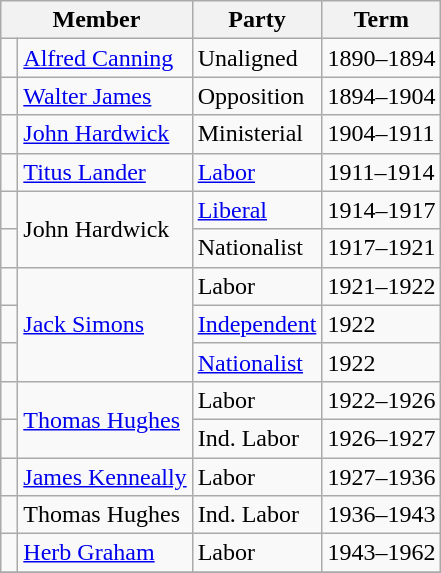<table class="wikitable">
<tr>
<th colspan="2">Member</th>
<th>Party</th>
<th>Term</th>
</tr>
<tr>
<td> </td>
<td><a href='#'>Alfred Canning</a></td>
<td>Unaligned</td>
<td>1890–1894</td>
</tr>
<tr>
<td> </td>
<td><a href='#'>Walter James</a></td>
<td>Opposition</td>
<td>1894–1904</td>
</tr>
<tr>
<td> </td>
<td><a href='#'>John Hardwick</a></td>
<td>Ministerial</td>
<td>1904–1911</td>
</tr>
<tr>
<td> </td>
<td><a href='#'>Titus Lander</a></td>
<td><a href='#'>Labor</a></td>
<td>1911–1914</td>
</tr>
<tr>
<td> </td>
<td rowspan="2">John Hardwick</td>
<td><a href='#'>Liberal</a></td>
<td>1914–1917</td>
</tr>
<tr>
<td> </td>
<td>Nationalist</td>
<td>1917–1921</td>
</tr>
<tr>
<td> </td>
<td rowspan="3"><a href='#'>Jack Simons</a></td>
<td>Labor</td>
<td>1921–1922</td>
</tr>
<tr>
<td> </td>
<td><a href='#'>Independent</a></td>
<td>1922</td>
</tr>
<tr>
<td> </td>
<td><a href='#'>Nationalist</a></td>
<td>1922</td>
</tr>
<tr>
<td> </td>
<td rowspan="2"><a href='#'>Thomas Hughes</a></td>
<td>Labor</td>
<td>1922–1926</td>
</tr>
<tr>
<td> </td>
<td>Ind. Labor</td>
<td>1926–1927</td>
</tr>
<tr>
<td> </td>
<td><a href='#'>James Kenneally</a></td>
<td>Labor</td>
<td>1927–1936</td>
</tr>
<tr>
<td> </td>
<td>Thomas Hughes</td>
<td>Ind. Labor</td>
<td>1936–1943</td>
</tr>
<tr>
<td> </td>
<td><a href='#'>Herb Graham</a></td>
<td>Labor</td>
<td>1943–1962</td>
</tr>
<tr>
</tr>
</table>
